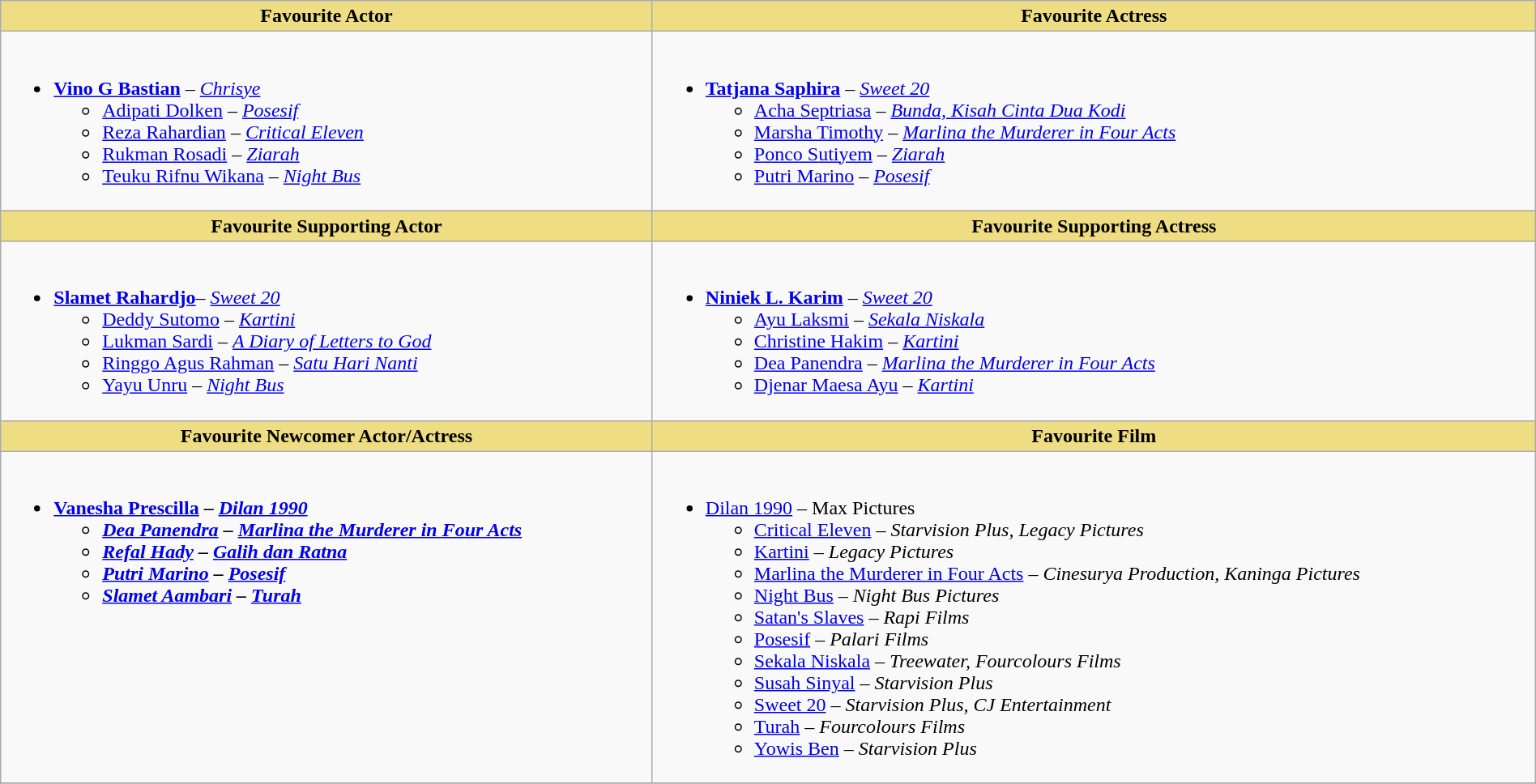<table class="wikitable"width="100%">
<tr>
<th style="background:#EEDD82;" ! style="width="50%"><strong>Favourite Actor</strong></th>
<th style="background:#EEDD82;" ! style="width="50%"><strong>Favourite Actress</strong></th>
</tr>
<tr>
<td valign="top"><br><ul><li><strong><a href='#'>Vino G Bastian</a></strong> – <em><a href='#'>Chrisye</a></em><ul><li><a href='#'>Adipati Dolken</a> – <em><a href='#'>Posesif</a></em></li><li><a href='#'>Reza Rahardian</a> – <em><a href='#'>Critical Eleven</a></em></li><li><a href='#'>Rukman Rosadi</a> – <em><a href='#'>Ziarah</a></em></li><li><a href='#'>Teuku Rifnu Wikana</a> – <em><a href='#'>Night Bus</a></em></li></ul></li></ul></td>
<td valign="top"><br><ul><li><strong><a href='#'>Tatjana Saphira</a></strong> – <em><a href='#'>Sweet 20</a></em><ul><li><a href='#'>Acha Septriasa</a> – <em><a href='#'>Bunda, Kisah Cinta Dua Kodi</a></em></li><li><a href='#'>Marsha Timothy</a> – <em><a href='#'>Marlina the Murderer in Four Acts</a></em></li><li><a href='#'>Ponco Sutiyem</a> – <em><a href='#'>Ziarah</a></em></li><li><a href='#'>Putri Marino</a> – <em><a href='#'>Posesif</a></em></li></ul></li></ul></td>
</tr>
<tr>
<th style="background:#EEDD82;" ! style="width="50%"><strong>Favourite Supporting Actor</strong></th>
<th style="background:#EEDD82;" ! style="width="50%"><strong>Favourite Supporting Actress</strong></th>
</tr>
<tr>
<td valign="top"><br><ul><li><strong><a href='#'>Slamet Rahardjo</a></strong>– <em><a href='#'>Sweet 20</a></em><ul><li><a href='#'>Deddy Sutomo</a> – <em><a href='#'>Kartini</a></em></li><li><a href='#'>Lukman Sardi</a> – <em><a href='#'>A Diary of Letters to God</a></em></li><li><a href='#'>Ringgo Agus Rahman</a> – <em><a href='#'>Satu Hari Nanti</a></em></li><li><a href='#'>Yayu Unru</a> – <em><a href='#'>Night Bus</a></em></li></ul></li></ul></td>
<td valign="top"><br><ul><li><strong><a href='#'>Niniek L. Karim</a></strong> – <em><a href='#'>Sweet 20</a></em><ul><li><a href='#'>Ayu Laksmi</a> – <em><a href='#'>Sekala Niskala</a></em></li><li><a href='#'>Christine Hakim</a> – <em><a href='#'>Kartini</a></em></li><li><a href='#'>Dea Panendra</a> – <em><a href='#'>Marlina the Murderer in Four Acts</a></em></li><li><a href='#'>Djenar Maesa Ayu</a> – <em><a href='#'>Kartini</a></em></li></ul></li></ul></td>
</tr>
<tr>
<th style="background:#EEDD82;" ! style="width="50%"><strong>Favourite Newcomer Actor/Actress</strong></th>
<th style="background:#EEDD82;" ! style="width="50%"><strong>Favourite Film</strong></th>
</tr>
<tr>
<td valign="top"><br><ul><li><strong><a href='#'>Vanesha Prescilla</a> – <em><a href='#'>Dilan 1990</a><strong><em><ul><li><a href='#'>Dea Panendra</a> – </em><a href='#'>Marlina the Murderer in Four Acts</a><em></li><li><a href='#'>Refal Hady</a> – </em><a href='#'>Galih dan Ratna</a><em></li><li><a href='#'>Putri Marino</a> – </em><a href='#'>Posesif</a><em></li><li><a href='#'>Slamet Aambari</a> – </em><a href='#'>Turah</a><em></li></ul></li></ul></td>
<td valign="top"><br><ul><li></strong><a href='#'>Dilan 1990</a> – </em>Max Pictures</em></strong><ul><li><a href='#'>Critical Eleven</a> – <em>Starvision Plus, Legacy Pictures</em></li><li><a href='#'>Kartini</a> – <em>Legacy Pictures</em></li><li><a href='#'>Marlina the Murderer in Four Acts</a> – <em>Cinesurya Production, Kaninga Pictures</em></li><li><a href='#'>Night Bus</a> – <em>Night Bus Pictures</em></li><li><a href='#'>Satan's Slaves</a> – <em>Rapi Films</em></li><li><a href='#'>Posesif</a> – <em>Palari Films</em></li><li><a href='#'>Sekala Niskala</a> – <em>Treewater, Fourcolours Films</em></li><li><a href='#'>Susah Sinyal</a> – <em>Starvision Plus</em></li><li><a href='#'>Sweet 20</a> – <em>Starvision Plus, CJ Entertainment</em></li><li><a href='#'>Turah</a> – <em>Fourcolours Films</em></li><li><a href='#'>Yowis Ben</a> – <em>Starvision Plus</em></li></ul></li></ul></td>
</tr>
<tr>
</tr>
</table>
